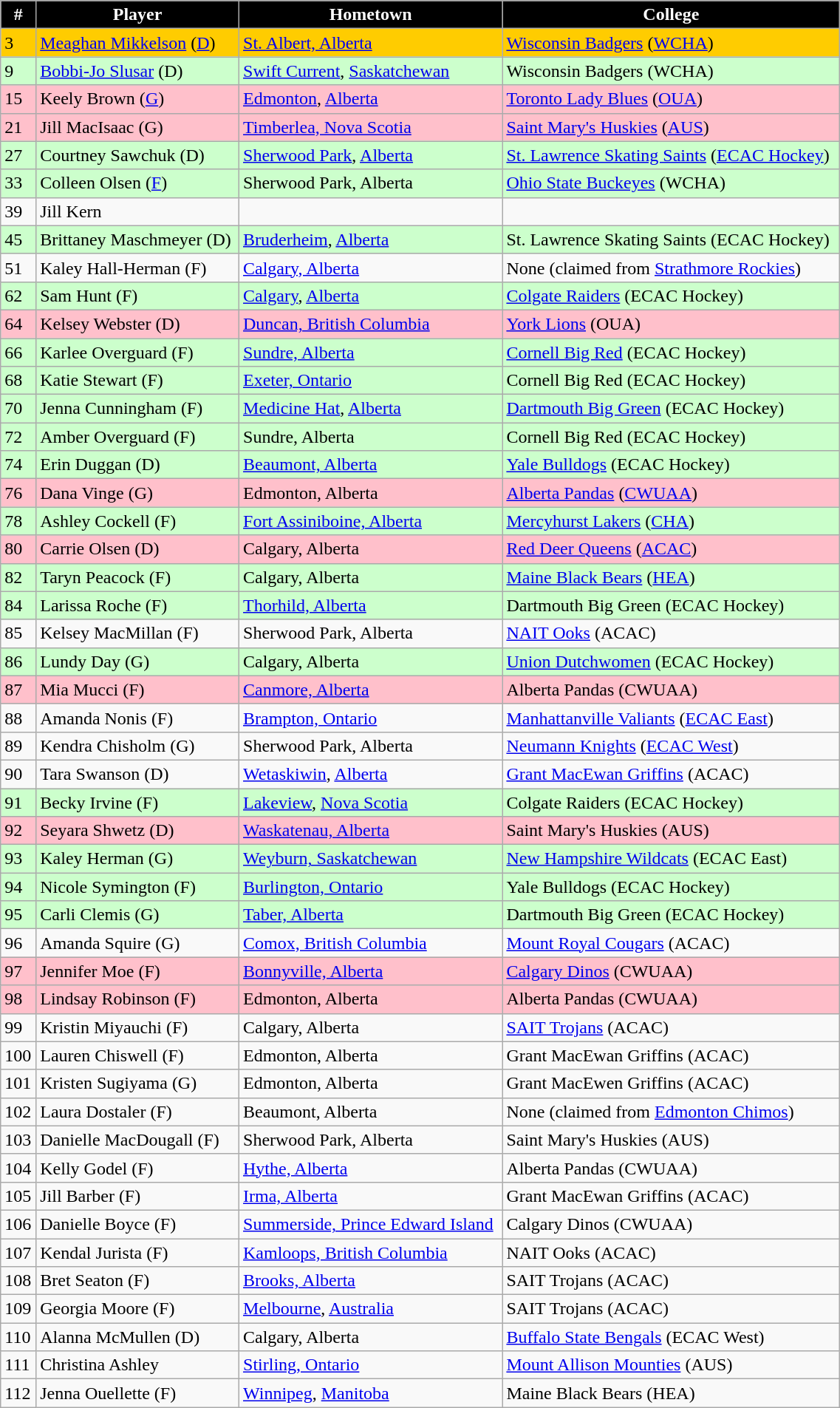<table class="wikitable" width="60%">
<tr align="center"  style="background:black;color:#FFFFFF;">
<td><strong>#</strong></td>
<td><strong>Player</strong></td>
<td><strong>Hometown</strong></td>
<td><strong>College</strong></td>
</tr>
<tr bgcolor="#FFCC00">
<td>3</td>
<td><a href='#'>Meaghan Mikkelson</a> (<a href='#'>D</a>)</td>
<td> <a href='#'>St. Albert, Alberta</a></td>
<td><a href='#'>Wisconsin Badgers</a> (<a href='#'>WCHA</a>)</td>
</tr>
<tr bgcolor="CCFFCC">
<td>9</td>
<td><a href='#'>Bobbi-Jo Slusar</a> (D)</td>
<td> <a href='#'>Swift Current</a>, <a href='#'>Saskatchewan</a></td>
<td>Wisconsin Badgers (WCHA)</td>
</tr>
<tr bgcolor="pink">
<td>15</td>
<td>Keely Brown (<a href='#'>G</a>)</td>
<td> <a href='#'>Edmonton</a>, <a href='#'>Alberta</a></td>
<td><a href='#'>Toronto Lady Blues</a> (<a href='#'>OUA</a>)</td>
</tr>
<tr bgcolor="pink">
<td>21</td>
<td>Jill MacIsaac (G)</td>
<td> <a href='#'>Timberlea, Nova Scotia</a></td>
<td><a href='#'>Saint Mary's Huskies</a> (<a href='#'>AUS</a>)</td>
</tr>
<tr bgcolor="CCFFCC">
<td>27</td>
<td>Courtney Sawchuk (D)</td>
<td> <a href='#'>Sherwood Park</a>, <a href='#'>Alberta</a></td>
<td><a href='#'>St. Lawrence Skating Saints</a> (<a href='#'>ECAC Hockey</a>)</td>
</tr>
<tr bgcolor="CCFFCC">
<td>33</td>
<td>Colleen Olsen (<a href='#'>F</a>)</td>
<td> Sherwood Park, Alberta</td>
<td><a href='#'>Ohio State Buckeyes</a> (WCHA)</td>
</tr>
<tr>
<td>39</td>
<td>Jill Kern</td>
<td></td>
<td></td>
</tr>
<tr bgcolor="CCFFCC">
<td>45</td>
<td>Brittaney Maschmeyer (D)</td>
<td> <a href='#'>Bruderheim</a>, <a href='#'>Alberta</a></td>
<td>St. Lawrence Skating Saints (ECAC Hockey)</td>
</tr>
<tr>
<td>51</td>
<td>Kaley Hall-Herman (F)</td>
<td> <a href='#'>Calgary, Alberta</a></td>
<td>None (claimed from <a href='#'>Strathmore Rockies</a>)</td>
</tr>
<tr bgcolor="CCFFCC">
<td>62</td>
<td>Sam Hunt (F)</td>
<td> <a href='#'>Calgary</a>, <a href='#'>Alberta</a></td>
<td><a href='#'>Colgate Raiders</a> (ECAC Hockey)</td>
</tr>
<tr bgcolor="pink">
<td>64</td>
<td>Kelsey Webster (D)</td>
<td> <a href='#'>Duncan, British Columbia</a></td>
<td><a href='#'>York Lions</a> (OUA)</td>
</tr>
<tr bgcolor="CCFFCC">
<td>66</td>
<td>Karlee Overguard (F)</td>
<td> <a href='#'>Sundre, Alberta</a></td>
<td><a href='#'>Cornell Big Red</a> (ECAC Hockey)</td>
</tr>
<tr bgcolor="CCFFCC">
<td>68</td>
<td>Katie Stewart (F)</td>
<td> <a href='#'>Exeter, Ontario</a></td>
<td>Cornell Big Red (ECAC Hockey)</td>
</tr>
<tr bgcolor="CCFFCC">
<td>70</td>
<td>Jenna Cunningham (F)</td>
<td> <a href='#'>Medicine Hat</a>, <a href='#'>Alberta</a></td>
<td><a href='#'>Dartmouth Big Green</a> (ECAC Hockey)</td>
</tr>
<tr bgcolor="CCFFCC">
<td>72</td>
<td>Amber Overguard (F)</td>
<td> Sundre, Alberta</td>
<td>Cornell Big Red (ECAC Hockey)</td>
</tr>
<tr bgcolor="CCFFCC">
<td>74</td>
<td>Erin Duggan (D)</td>
<td> <a href='#'>Beaumont, Alberta</a></td>
<td><a href='#'>Yale Bulldogs</a> (ECAC Hockey)</td>
</tr>
<tr bgcolor="pink">
<td>76</td>
<td>Dana Vinge (G)</td>
<td> Edmonton, Alberta</td>
<td><a href='#'>Alberta Pandas</a> (<a href='#'>CWUAA</a>)</td>
</tr>
<tr bgcolor="#CCFFCC">
<td>78</td>
<td>Ashley Cockell (F)</td>
<td> <a href='#'>Fort Assiniboine, Alberta</a></td>
<td><a href='#'>Mercyhurst Lakers</a> (<a href='#'>CHA</a>)</td>
</tr>
<tr bgcolor="pink">
<td>80</td>
<td>Carrie Olsen (D)</td>
<td> Calgary, Alberta</td>
<td><a href='#'>Red Deer Queens</a> (<a href='#'>ACAC</a>)</td>
</tr>
<tr bgcolor="#CCFFCC">
<td>82</td>
<td>Taryn Peacock (F)</td>
<td> Calgary, Alberta</td>
<td><a href='#'>Maine Black Bears</a> (<a href='#'>HEA</a>)</td>
</tr>
<tr bgcolor="#CCFFCC">
<td>84</td>
<td>Larissa Roche (F)</td>
<td> <a href='#'>Thorhild, Alberta</a></td>
<td>Dartmouth Big Green (ECAC Hockey)</td>
</tr>
<tr>
<td>85</td>
<td>Kelsey MacMillan (F)</td>
<td> Sherwood Park, Alberta</td>
<td><a href='#'>NAIT Ooks</a> (ACAC)</td>
</tr>
<tr bgcolor="#CCFFCC">
<td>86</td>
<td>Lundy Day (G)</td>
<td> Calgary, Alberta</td>
<td><a href='#'>Union Dutchwomen</a> (ECAC Hockey)</td>
</tr>
<tr bgcolor="pink">
<td>87</td>
<td>Mia Mucci (F)</td>
<td> <a href='#'>Canmore, Alberta</a></td>
<td>Alberta Pandas (CWUAA)</td>
</tr>
<tr>
<td>88</td>
<td>Amanda Nonis (F)</td>
<td> <a href='#'>Brampton, Ontario</a></td>
<td><a href='#'>Manhattanville Valiants</a> (<a href='#'>ECAC East</a>)</td>
</tr>
<tr>
<td>89</td>
<td>Kendra Chisholm (G)</td>
<td> Sherwood Park, Alberta</td>
<td><a href='#'>Neumann Knights</a> (<a href='#'>ECAC West</a>)</td>
</tr>
<tr>
<td>90</td>
<td>Tara Swanson (D)</td>
<td> <a href='#'>Wetaskiwin</a>, <a href='#'>Alberta</a></td>
<td><a href='#'>Grant MacEwan Griffins</a> (ACAC)</td>
</tr>
<tr bgcolor="#CCFFCC">
<td>91</td>
<td>Becky Irvine (F)</td>
<td> <a href='#'>Lakeview</a>, <a href='#'>Nova Scotia</a></td>
<td>Colgate Raiders (ECAC Hockey)</td>
</tr>
<tr bgcolor="pink">
<td>92</td>
<td>Seyara Shwetz (D)</td>
<td> <a href='#'>Waskatenau, Alberta</a></td>
<td>Saint Mary's Huskies (AUS)</td>
</tr>
<tr bgcolor="#CCFFCC">
<td>93</td>
<td>Kaley Herman (G)</td>
<td> <a href='#'>Weyburn, Saskatchewan</a></td>
<td><a href='#'>New Hampshire Wildcats</a> (ECAC East)</td>
</tr>
<tr bgcolor="#CCFFCC">
<td>94</td>
<td>Nicole Symington (F)</td>
<td> <a href='#'>Burlington, Ontario</a></td>
<td>Yale Bulldogs (ECAC Hockey)</td>
</tr>
<tr bgcolor="#CCFFCC">
<td>95</td>
<td>Carli Clemis (G)</td>
<td> <a href='#'>Taber, Alberta</a></td>
<td>Dartmouth Big Green (ECAC Hockey)</td>
</tr>
<tr>
<td>96</td>
<td>Amanda Squire (G)</td>
<td> <a href='#'>Comox, British Columbia</a></td>
<td><a href='#'>Mount Royal Cougars</a> (ACAC)</td>
</tr>
<tr bgcolor="pink">
<td>97</td>
<td>Jennifer Moe (F)</td>
<td> <a href='#'>Bonnyville, Alberta</a></td>
<td><a href='#'>Calgary Dinos</a> (CWUAA)</td>
</tr>
<tr bgcolor="pink">
<td>98</td>
<td>Lindsay Robinson (F)</td>
<td> Edmonton, Alberta</td>
<td>Alberta Pandas (CWUAA)</td>
</tr>
<tr>
<td>99</td>
<td>Kristin Miyauchi (F)</td>
<td> Calgary, Alberta</td>
<td><a href='#'>SAIT Trojans</a> (ACAC)</td>
</tr>
<tr>
<td>100</td>
<td>Lauren Chiswell (F)</td>
<td> Edmonton, Alberta</td>
<td>Grant MacEwan Griffins (ACAC)</td>
</tr>
<tr>
<td>101</td>
<td>Kristen Sugiyama (G)</td>
<td> Edmonton, Alberta</td>
<td>Grant MacEwen Griffins (ACAC)</td>
</tr>
<tr>
<td>102</td>
<td>Laura Dostaler (F)</td>
<td> Beaumont, Alberta</td>
<td>None (claimed from <a href='#'>Edmonton Chimos</a>)</td>
</tr>
<tr>
<td>103</td>
<td>Danielle MacDougall (F)</td>
<td> Sherwood Park, Alberta</td>
<td>Saint Mary's Huskies (AUS)</td>
</tr>
<tr>
<td>104</td>
<td>Kelly Godel (F)</td>
<td> <a href='#'>Hythe, Alberta</a></td>
<td>Alberta Pandas (CWUAA)</td>
</tr>
<tr>
<td>105</td>
<td>Jill Barber (F)</td>
<td> <a href='#'>Irma, Alberta</a></td>
<td>Grant MacEwan Griffins (ACAC)</td>
</tr>
<tr>
<td>106</td>
<td>Danielle Boyce (F)</td>
<td> <a href='#'>Summerside, Prince Edward Island</a></td>
<td>Calgary Dinos (CWUAA)</td>
</tr>
<tr>
<td>107</td>
<td>Kendal Jurista (F)</td>
<td> <a href='#'>Kamloops, British Columbia</a></td>
<td>NAIT Ooks (ACAC)</td>
</tr>
<tr>
<td>108</td>
<td>Bret Seaton (F)</td>
<td> <a href='#'>Brooks, Alberta</a></td>
<td>SAIT Trojans (ACAC)</td>
</tr>
<tr>
<td>109</td>
<td>Georgia Moore (F)</td>
<td> <a href='#'>Melbourne</a>, <a href='#'>Australia</a></td>
<td>SAIT Trojans (ACAC)</td>
</tr>
<tr>
<td>110</td>
<td>Alanna McMullen (D)</td>
<td> Calgary, Alberta</td>
<td><a href='#'>Buffalo State Bengals</a> (ECAC West)</td>
</tr>
<tr>
<td>111</td>
<td>Christina Ashley</td>
<td> <a href='#'>Stirling, Ontario</a></td>
<td><a href='#'>Mount Allison Mounties</a> (AUS)</td>
</tr>
<tr>
<td>112</td>
<td>Jenna Ouellette (F)</td>
<td> <a href='#'>Winnipeg</a>, <a href='#'>Manitoba</a></td>
<td>Maine Black Bears (HEA)</td>
</tr>
</table>
